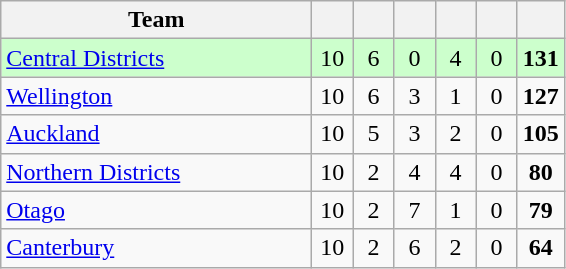<table class="wikitable" style="text-align:center">
<tr>
<th style="width:200px">Team</th>
<th width="20"></th>
<th width="20"></th>
<th width="20"></th>
<th width="20"></th>
<th width="20"></th>
<th width="20"></th>
</tr>
<tr style="background:#cfc">
<td style="text-align:left;"><a href='#'>Central Districts</a></td>
<td>10</td>
<td>6</td>
<td>0</td>
<td>4</td>
<td>0</td>
<td><strong>131</strong></td>
</tr>
<tr>
<td style="text-align:left;"><a href='#'>Wellington</a></td>
<td>10</td>
<td>6</td>
<td>3</td>
<td>1</td>
<td>0</td>
<td><strong>127</strong></td>
</tr>
<tr>
<td style="text-align:left;"><a href='#'>Auckland</a></td>
<td>10</td>
<td>5</td>
<td>3</td>
<td>2</td>
<td>0</td>
<td><strong>105</strong></td>
</tr>
<tr>
<td style="text-align:left;"><a href='#'>Northern Districts</a></td>
<td>10</td>
<td>2</td>
<td>4</td>
<td>4</td>
<td>0</td>
<td><strong>80</strong></td>
</tr>
<tr>
<td style="text-align:left;"><a href='#'>Otago</a></td>
<td>10</td>
<td>2</td>
<td>7</td>
<td>1</td>
<td>0</td>
<td><strong>79</strong></td>
</tr>
<tr>
<td style="text-align:left;"><a href='#'>Canterbury</a></td>
<td>10</td>
<td>2</td>
<td>6</td>
<td>2</td>
<td>0</td>
<td><strong>64</strong></td>
</tr>
</table>
